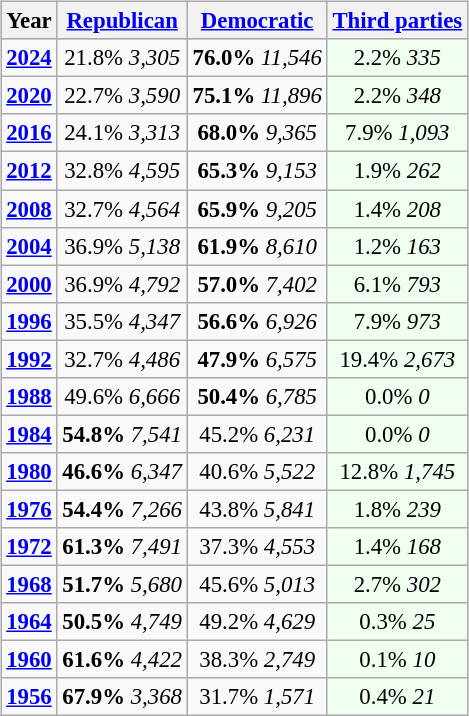<table class="wikitable" style="float:right; font-size:95%;">
<tr bgcolor=lightgrey>
<th>Year</th>
<th><a href='#'>Republican</a></th>
<th><a href='#'>Democratic</a></th>
<th><a href='#'>Third parties</a></th>
</tr>
<tr>
<td style="text-align:center;" ><strong><a href='#'>2024</a></strong></td>
<td style="text-align:center;" >21.8% <em>3,305</em></td>
<td style="text-align:center;" ><strong>76.0%</strong> <em>11,546</em></td>
<td style="text-align:center; background:honeyDew;">2.2% <em>335</em></td>
</tr>
<tr>
<td style="text-align:center;" ><strong><a href='#'>2020</a></strong></td>
<td style="text-align:center;" >22.7% <em>3,590</em></td>
<td style="text-align:center;" ><strong>75.1%</strong> <em>11,896</em></td>
<td style="text-align:center; background:honeyDew;">2.2% <em>348</em></td>
</tr>
<tr>
<td style="text-align:center;" ><strong><a href='#'>2016</a></strong></td>
<td style="text-align:center;" >24.1% <em>3,313</em></td>
<td style="text-align:center;" ><strong>68.0%</strong> <em>9,365</em></td>
<td style="text-align:center; background:honeyDew;">7.9% <em>1,093</em></td>
</tr>
<tr>
<td style="text-align:center;" ><strong><a href='#'>2012</a></strong></td>
<td style="text-align:center;" >32.8% <em>4,595</em></td>
<td style="text-align:center;" ><strong>65.3%</strong> <em>9,153</em></td>
<td style="text-align:center; background:honeyDew;">1.9% <em>262</em></td>
</tr>
<tr>
<td style="text-align:center;" ><strong><a href='#'>2008</a></strong></td>
<td style="text-align:center;" >32.7% <em>4,564</em></td>
<td style="text-align:center;" ><strong>65.9%</strong> <em>9,205</em></td>
<td style="text-align:center; background:honeyDew;">1.4% <em>208</em></td>
</tr>
<tr>
<td style="text-align:center;" ><strong><a href='#'>2004</a></strong></td>
<td style="text-align:center;" >36.9% <em>5,138</em></td>
<td style="text-align:center;" ><strong>61.9%</strong> <em>8,610</em></td>
<td style="text-align:center; background:honeyDew;">1.2% <em>163</em></td>
</tr>
<tr>
<td style="text-align:center;" ><strong><a href='#'>2000</a></strong></td>
<td style="text-align:center;" >36.9% <em>4,792</em></td>
<td style="text-align:center;" ><strong>57.0%</strong> <em>7,402</em></td>
<td style="text-align:center; background:honeyDew;">6.1% <em>793</em></td>
</tr>
<tr>
<td style="text-align:center;" ><strong><a href='#'>1996</a></strong></td>
<td style="text-align:center;" >35.5% <em>4,347</em></td>
<td style="text-align:center;" ><strong>56.6%</strong> <em>6,926</em></td>
<td style="text-align:center; background:honeyDew;">7.9% <em>973</em></td>
</tr>
<tr>
<td style="text-align:center;" ><strong><a href='#'>1992</a></strong></td>
<td style="text-align:center;" >32.7% <em>4,486</em></td>
<td style="text-align:center;" ><strong>47.9%</strong> <em>6,575</em></td>
<td style="text-align:center; background:honeyDew;">19.4% <em>2,673</em></td>
</tr>
<tr>
<td style="text-align:center;" ><strong><a href='#'>1988</a></strong></td>
<td style="text-align:center;" >49.6% <em>6,666</em></td>
<td style="text-align:center;" ><strong>50.4%</strong> <em>6,785</em></td>
<td style="text-align:center; background:honeyDew;">0.0% <em>0</em></td>
</tr>
<tr>
<td style="text-align:center;" ><strong><a href='#'>1984</a></strong></td>
<td style="text-align:center;" ><strong>54.8%</strong> <em>7,541</em></td>
<td style="text-align:center;" >45.2% <em>6,231</em></td>
<td style="text-align:center; background:honeyDew;">0.0% <em>0</em></td>
</tr>
<tr>
<td style="text-align:center;" ><strong><a href='#'>1980</a></strong></td>
<td style="text-align:center;" ><strong>46.6%</strong> <em>6,347</em></td>
<td style="text-align:center;" >40.6% <em>5,522</em></td>
<td style="text-align:center; background:honeyDew;">12.8% <em>1,745</em></td>
</tr>
<tr>
<td style="text-align:center;" ><strong><a href='#'>1976</a></strong></td>
<td style="text-align:center;" ><strong>54.4%</strong> <em>7,266</em></td>
<td style="text-align:center;" >43.8% <em>5,841</em></td>
<td style="text-align:center; background:honeyDew;">1.8% <em>239</em></td>
</tr>
<tr>
<td style="text-align:center;" ><strong><a href='#'>1972</a></strong></td>
<td style="text-align:center;" ><strong>61.3%</strong> <em>7,491</em></td>
<td style="text-align:center;" >37.3% <em>4,553</em></td>
<td style="text-align:center; background:honeyDew;">1.4% <em>168</em></td>
</tr>
<tr>
<td style="text-align:center;" ><strong><a href='#'>1968</a></strong></td>
<td style="text-align:center;" ><strong>51.7%</strong> <em>5,680</em></td>
<td style="text-align:center;" >45.6% <em>5,013</em></td>
<td style="text-align:center; background:honeyDew;">2.7% <em>302</em></td>
</tr>
<tr>
<td style="text-align:center;" ><strong><a href='#'>1964</a></strong></td>
<td style="text-align:center;" ><strong>50.5%</strong> <em>4,749</em></td>
<td style="text-align:center;" >49.2% <em>4,629</em></td>
<td style="text-align:center; background:honeyDew;">0.3% <em>25</em></td>
</tr>
<tr>
<td style="text-align:center;" ><strong><a href='#'>1960</a></strong></td>
<td style="text-align:center;" ><strong>61.6%</strong> <em>4,422</em></td>
<td style="text-align:center;" >38.3% <em>2,749</em></td>
<td style="text-align:center; background:honeyDew;">0.1% <em>10</em></td>
</tr>
<tr>
<td style="text-align:center;" ><strong><a href='#'>1956</a></strong></td>
<td style="text-align:center;" ><strong>67.9%</strong> <em>3,368</em></td>
<td style="text-align:center;" >31.7% <em>1,571</em></td>
<td style="text-align:center; background:honeyDew;">0.4% <em>21</em></td>
</tr>
</table>
